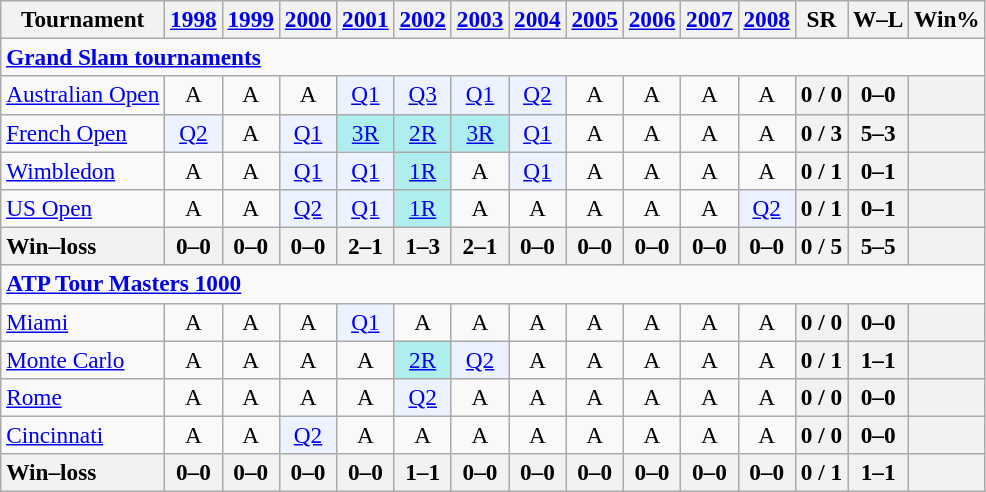<table class=wikitable style=text-align:center;font-size:97%>
<tr>
<th>Tournament</th>
<th><a href='#'>1998</a></th>
<th><a href='#'>1999</a></th>
<th><a href='#'>2000</a></th>
<th><a href='#'>2001</a></th>
<th><a href='#'>2002</a></th>
<th><a href='#'>2003</a></th>
<th><a href='#'>2004</a></th>
<th><a href='#'>2005</a></th>
<th><a href='#'>2006</a></th>
<th><a href='#'>2007</a></th>
<th><a href='#'>2008</a></th>
<th>SR</th>
<th>W–L</th>
<th>Win%</th>
</tr>
<tr>
<td colspan=25 style=text-align:left><a href='#'><strong>Grand Slam tournaments</strong></a></td>
</tr>
<tr>
<td align=left><a href='#'>Australian Open</a></td>
<td>A</td>
<td>A</td>
<td>A</td>
<td bgcolor=ecf2ff><a href='#'>Q1</a></td>
<td bgcolor=ecf2ff><a href='#'>Q3</a></td>
<td bgcolor=ecf2ff><a href='#'>Q1</a></td>
<td bgcolor=ecf2ff><a href='#'>Q2</a></td>
<td>A</td>
<td>A</td>
<td>A</td>
<td>A</td>
<th>0 / 0</th>
<th>0–0</th>
<th></th>
</tr>
<tr>
<td align=left><a href='#'>French Open</a></td>
<td bgcolor=ecf2ff><a href='#'>Q2</a></td>
<td>A</td>
<td bgcolor=ecf2ff><a href='#'>Q1</a></td>
<td bgcolor=afeeee><a href='#'>3R</a></td>
<td bgcolor=afeeee><a href='#'>2R</a></td>
<td bgcolor=afeeee><a href='#'>3R</a></td>
<td bgcolor=ecf2ff><a href='#'>Q1</a></td>
<td>A</td>
<td>A</td>
<td>A</td>
<td>A</td>
<th>0 / 3</th>
<th>5–3</th>
<th></th>
</tr>
<tr>
<td align=left><a href='#'>Wimbledon</a></td>
<td>A</td>
<td>A</td>
<td bgcolor=ecf2ff><a href='#'>Q1</a></td>
<td bgcolor=ecf2ff><a href='#'>Q1</a></td>
<td bgcolor=afeeee><a href='#'>1R</a></td>
<td>A</td>
<td bgcolor=ecf2ff><a href='#'>Q1</a></td>
<td>A</td>
<td>A</td>
<td>A</td>
<td>A</td>
<th>0 / 1</th>
<th>0–1</th>
<th></th>
</tr>
<tr>
<td align=left><a href='#'>US Open</a></td>
<td>A</td>
<td>A</td>
<td bgcolor=ecf2ff><a href='#'>Q2</a></td>
<td bgcolor=ecf2ff><a href='#'>Q1</a></td>
<td bgcolor=afeeee><a href='#'>1R</a></td>
<td>A</td>
<td>A</td>
<td>A</td>
<td>A</td>
<td>A</td>
<td bgcolor=ecf2ff><a href='#'>Q2</a></td>
<th>0 / 1</th>
<th>0–1</th>
<th></th>
</tr>
<tr>
<th style=text-align:left><strong>Win–loss</strong></th>
<th>0–0</th>
<th>0–0</th>
<th>0–0</th>
<th>2–1</th>
<th>1–3</th>
<th>2–1</th>
<th>0–0</th>
<th>0–0</th>
<th>0–0</th>
<th>0–0</th>
<th>0–0</th>
<th>0 / 5</th>
<th>5–5</th>
<th></th>
</tr>
<tr>
<td colspan=25 style=text-align:left><strong><a href='#'>ATP Tour Masters 1000</a></strong></td>
</tr>
<tr>
<td align=left><a href='#'>Miami</a></td>
<td>A</td>
<td>A</td>
<td>A</td>
<td bgcolor=ecf2ff><a href='#'>Q1</a></td>
<td>A</td>
<td>A</td>
<td>A</td>
<td>A</td>
<td>A</td>
<td>A</td>
<td>A</td>
<th>0 / 0</th>
<th>0–0</th>
<th></th>
</tr>
<tr>
<td align=left><a href='#'>Monte Carlo</a></td>
<td>A</td>
<td>A</td>
<td>A</td>
<td>A</td>
<td bgcolor=afeeee><a href='#'>2R</a></td>
<td bgcolor=ecf2ff><a href='#'>Q2</a></td>
<td>A</td>
<td>A</td>
<td>A</td>
<td>A</td>
<td>A</td>
<th>0 / 1</th>
<th>1–1</th>
<th></th>
</tr>
<tr>
<td align=left><a href='#'>Rome</a></td>
<td>A</td>
<td>A</td>
<td>A</td>
<td>A</td>
<td bgcolor=ecf2ff><a href='#'>Q2</a></td>
<td>A</td>
<td>A</td>
<td>A</td>
<td>A</td>
<td>A</td>
<td>A</td>
<th>0 / 0</th>
<th>0–0</th>
<th></th>
</tr>
<tr>
<td align=left><a href='#'>Cincinnati</a></td>
<td>A</td>
<td>A</td>
<td bgcolor=ecf2ff><a href='#'>Q2</a></td>
<td>A</td>
<td>A</td>
<td>A</td>
<td>A</td>
<td>A</td>
<td>A</td>
<td>A</td>
<td>A</td>
<th>0 / 0</th>
<th>0–0</th>
<th></th>
</tr>
<tr>
<th style=text-align:left><strong>Win–loss</strong></th>
<th>0–0</th>
<th>0–0</th>
<th>0–0</th>
<th>0–0</th>
<th>1–1</th>
<th>0–0</th>
<th>0–0</th>
<th>0–0</th>
<th>0–0</th>
<th>0–0</th>
<th>0–0</th>
<th>0 / 1</th>
<th>1–1</th>
<th></th>
</tr>
</table>
